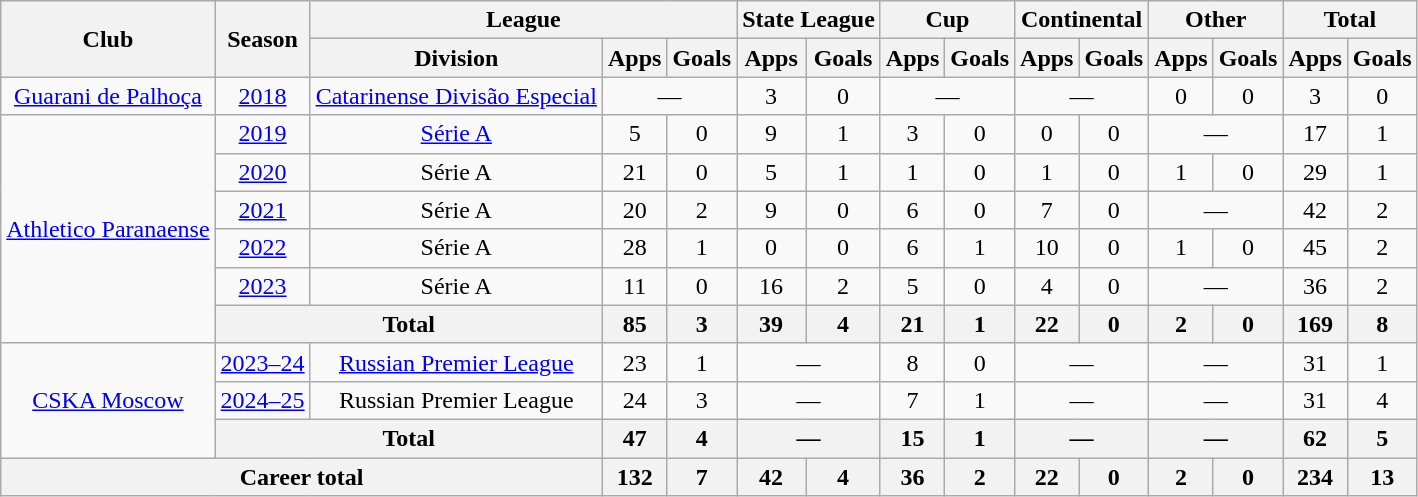<table class="wikitable" style="text-align: center">
<tr>
<th rowspan="2">Club</th>
<th rowspan="2">Season</th>
<th colspan="3">League</th>
<th colspan="2">State League</th>
<th colspan="2">Cup</th>
<th colspan="2">Continental</th>
<th colspan="2">Other</th>
<th colspan="2">Total</th>
</tr>
<tr>
<th>Division</th>
<th>Apps</th>
<th>Goals</th>
<th>Apps</th>
<th>Goals</th>
<th>Apps</th>
<th>Goals</th>
<th>Apps</th>
<th>Goals</th>
<th>Apps</th>
<th>Goals</th>
<th>Apps</th>
<th>Goals</th>
</tr>
<tr>
<td><a href='#'>Guarani de Palhoça</a></td>
<td><a href='#'>2018</a></td>
<td><a href='#'>Catarinense Divisão Especial</a></td>
<td colspan="2">—</td>
<td>3</td>
<td>0</td>
<td colspan="2">—</td>
<td colspan="2">—</td>
<td>0</td>
<td>0</td>
<td>3</td>
<td>0</td>
</tr>
<tr>
<td rowspan="6"><a href='#'>Athletico Paranaense</a></td>
<td><a href='#'>2019</a></td>
<td><a href='#'>Série A</a></td>
<td>5</td>
<td>0</td>
<td>9</td>
<td>1</td>
<td>3</td>
<td>0</td>
<td>0</td>
<td>0</td>
<td colspan="2">—</td>
<td>17</td>
<td>1</td>
</tr>
<tr>
<td><a href='#'>2020</a></td>
<td>Série A</td>
<td>21</td>
<td>0</td>
<td>5</td>
<td>1</td>
<td>1</td>
<td>0</td>
<td>1</td>
<td>0</td>
<td>1</td>
<td>0</td>
<td>29</td>
<td>1</td>
</tr>
<tr>
<td><a href='#'>2021</a></td>
<td>Série A</td>
<td>20</td>
<td>2</td>
<td>9</td>
<td>0</td>
<td>6</td>
<td>0</td>
<td>7</td>
<td>0</td>
<td colspan="2">—</td>
<td>42</td>
<td>2</td>
</tr>
<tr>
<td><a href='#'>2022</a></td>
<td>Série A</td>
<td>28</td>
<td>1</td>
<td>0</td>
<td>0</td>
<td>6</td>
<td>1</td>
<td>10</td>
<td>0</td>
<td>1</td>
<td>0</td>
<td>45</td>
<td>2</td>
</tr>
<tr>
<td><a href='#'>2023</a></td>
<td>Série A</td>
<td>11</td>
<td>0</td>
<td>16</td>
<td>2</td>
<td>5</td>
<td>0</td>
<td>4</td>
<td>0</td>
<td colspan="2">—</td>
<td>36</td>
<td>2</td>
</tr>
<tr>
<th colspan="2">Total</th>
<th>85</th>
<th>3</th>
<th>39</th>
<th>4</th>
<th>21</th>
<th>1</th>
<th>22</th>
<th>0</th>
<th>2</th>
<th>0</th>
<th>169</th>
<th>8</th>
</tr>
<tr>
<td rowspan="3"><a href='#'>CSKA Moscow</a></td>
<td><a href='#'>2023–24</a></td>
<td><a href='#'>Russian Premier League</a></td>
<td>23</td>
<td>1</td>
<td colspan="2">—</td>
<td>8</td>
<td>0</td>
<td colspan="2">—</td>
<td colspan="2">—</td>
<td>31</td>
<td>1</td>
</tr>
<tr>
<td><a href='#'>2024–25</a></td>
<td>Russian Premier League</td>
<td>24</td>
<td>3</td>
<td colspan="2">—</td>
<td>7</td>
<td>1</td>
<td colspan="2">—</td>
<td colspan="2">—</td>
<td>31</td>
<td>4</td>
</tr>
<tr>
<th colspan="2">Total</th>
<th>47</th>
<th>4</th>
<th colspan="2">—</th>
<th>15</th>
<th>1</th>
<th colspan="2">—</th>
<th colspan="2">—</th>
<th>62</th>
<th>5</th>
</tr>
<tr>
<th colspan="3"><strong>Career total</strong></th>
<th>132</th>
<th>7</th>
<th>42</th>
<th>4</th>
<th>36</th>
<th>2</th>
<th>22</th>
<th>0</th>
<th>2</th>
<th>0</th>
<th>234</th>
<th>13</th>
</tr>
</table>
